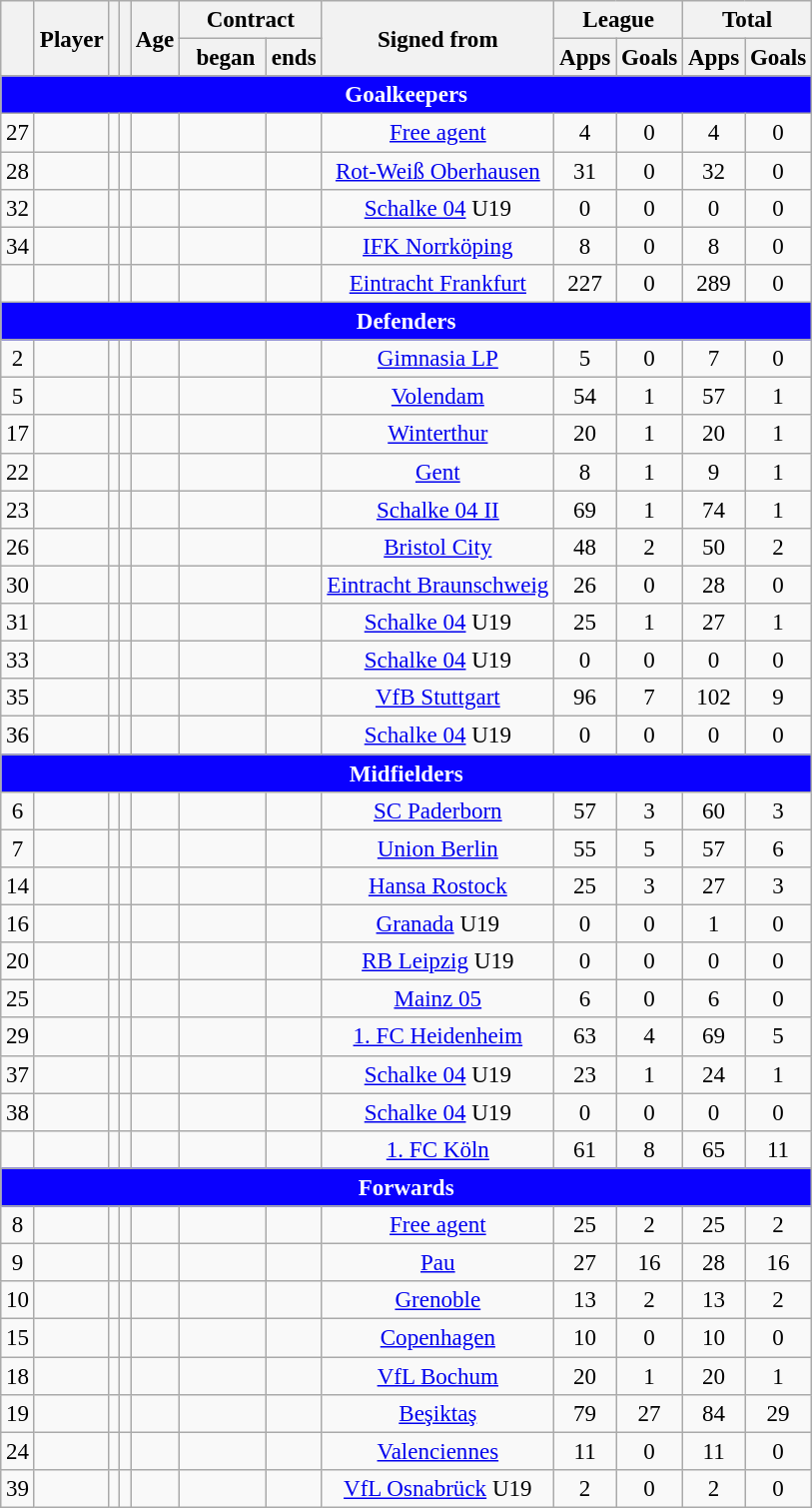<table class="wikitable mw-datatable nowrap sortable" style="text-align:center;font-size:96%">
<tr>
<th rowspan="2"></th>
<th rowspan="2">Player</th>
<th rowspan="2"></th>
<th rowspan="2"></th>
<th rowspan="2">Age</th>
<th colspan="2">Contract</th>
<th rowspan="2">Signed from</th>
<th colspan="2">League</th>
<th colspan="2">Total</th>
</tr>
<tr>
<th>  began </th>
<th>ends</th>
<th>Apps</th>
<th>Goals</th>
<th>Apps</th>
<th>Goals</th>
</tr>
<tr class="sortbottom">
<td colspan="12" style="background:#0a00ff; color:white "><strong>Goalkeepers</strong></td>
</tr>
<tr>
<td>27</td>
<td align="left"></td>
<td></td>
<td></td>
<td></td>
<td></td>
<td></td>
<td><a href='#'>Free agent</a></td>
<td>4</td>
<td>0</td>
<td>4</td>
<td>0</td>
</tr>
<tr>
<td>28</td>
<td align="left"></td>
<td></td>
<td></td>
<td></td>
<td></td>
<td></td>
<td><a href='#'>Rot-Weiß Oberhausen</a></td>
<td>31</td>
<td>0</td>
<td>32</td>
<td>0</td>
</tr>
<tr>
<td>32</td>
<td align="left"></td>
<td></td>
<td></td>
<td></td>
<td></td>
<td></td>
<td><a href='#'>Schalke 04</a> U19</td>
<td>0</td>
<td>0</td>
<td>0</td>
<td>0</td>
</tr>
<tr>
<td>34</td>
<td align="left"></td>
<td></td>
<td></td>
<td></td>
<td></td>
<td></td>
<td> <a href='#'>IFK Norrköping</a></td>
<td>8</td>
<td>0</td>
<td>8</td>
<td>0</td>
</tr>
<tr>
<td></td>
<td align="left"></td>
<td></td>
<td></td>
<td></td>
<td></td>
<td></td>
<td><a href='#'>Eintracht Frankfurt</a></td>
<td>227</td>
<td>0</td>
<td>289</td>
<td>0</td>
</tr>
<tr class="sortbottom">
<td colspan="12" style="background:#0a00ff; color:white "><strong>Defenders</strong></td>
</tr>
<tr>
<td>2</td>
<td align="left"></td>
<td></td>
<td></td>
<td></td>
<td></td>
<td></td>
<td> <a href='#'>Gimnasia LP</a></td>
<td>5</td>
<td>0</td>
<td>7</td>
<td>0</td>
</tr>
<tr>
<td>5</td>
<td align="left"></td>
<td></td>
<td></td>
<td></td>
<td></td>
<td></td>
<td> <a href='#'>Volendam</a></td>
<td>54</td>
<td>1</td>
<td>57</td>
<td>1</td>
</tr>
<tr>
<td>17</td>
<td align="left"></td>
<td></td>
<td></td>
<td></td>
<td></td>
<td></td>
<td> <a href='#'>Winterthur</a></td>
<td>20</td>
<td>1</td>
<td>20</td>
<td>1</td>
</tr>
<tr>
<td>22</td>
<td align="left"></td>
<td></td>
<td></td>
<td></td>
<td></td>
<td></td>
<td> <a href='#'>Gent</a></td>
<td>8</td>
<td>1</td>
<td>9</td>
<td>1</td>
</tr>
<tr>
<td>23</td>
<td align="left"></td>
<td></td>
<td></td>
<td></td>
<td></td>
<td></td>
<td><a href='#'>Schalke 04 II</a></td>
<td>69</td>
<td>1</td>
<td>74</td>
<td>1</td>
</tr>
<tr>
<td>26</td>
<td align="left"></td>
<td></td>
<td></td>
<td></td>
<td></td>
<td></td>
<td> <a href='#'>Bristol City</a></td>
<td>48</td>
<td>2</td>
<td>50</td>
<td>2</td>
</tr>
<tr>
<td>30</td>
<td align="left"></td>
<td></td>
<td></td>
<td></td>
<td></td>
<td></td>
<td><a href='#'>Eintracht Braunschweig</a></td>
<td>26</td>
<td>0</td>
<td>28</td>
<td>0</td>
</tr>
<tr>
<td>31</td>
<td align="left"></td>
<td></td>
<td></td>
<td></td>
<td></td>
<td></td>
<td><a href='#'>Schalke 04</a> U19</td>
<td>25</td>
<td>1</td>
<td>27</td>
<td>1</td>
</tr>
<tr>
<td>33</td>
<td align="left"></td>
<td></td>
<td></td>
<td></td>
<td></td>
<td></td>
<td><a href='#'>Schalke 04</a> U19</td>
<td>0</td>
<td>0</td>
<td>0</td>
<td>0</td>
</tr>
<tr>
<td>35</td>
<td align="left"></td>
<td></td>
<td></td>
<td></td>
<td></td>
<td></td>
<td><a href='#'>VfB Stuttgart</a></td>
<td>96</td>
<td>7</td>
<td>102</td>
<td>9</td>
</tr>
<tr>
<td>36</td>
<td align="left"></td>
<td></td>
<td></td>
<td></td>
<td></td>
<td></td>
<td><a href='#'>Schalke 04</a> U19</td>
<td>0</td>
<td>0</td>
<td>0</td>
<td>0</td>
</tr>
<tr class="sortbottom">
<td colspan="12" style="background:#0a00ff; color:white "><strong>Midfielders</strong></td>
</tr>
<tr>
<td>6</td>
<td align="left"></td>
<td></td>
<td></td>
<td></td>
<td></td>
<td></td>
<td><a href='#'>SC Paderborn</a></td>
<td>57</td>
<td>3</td>
<td>60</td>
<td>3</td>
</tr>
<tr>
<td>7</td>
<td align="left"></td>
<td></td>
<td></td>
<td></td>
<td></td>
<td></td>
<td><a href='#'>Union Berlin</a></td>
<td>55</td>
<td>5</td>
<td>57</td>
<td>6</td>
</tr>
<tr>
<td>14</td>
<td align="left"></td>
<td></td>
<td></td>
<td></td>
<td></td>
<td></td>
<td><a href='#'>Hansa Rostock</a></td>
<td>25</td>
<td>3</td>
<td>27</td>
<td>3</td>
</tr>
<tr>
<td>16</td>
<td align="left"></td>
<td></td>
<td></td>
<td></td>
<td></td>
<td></td>
<td> <a href='#'>Granada</a> U19</td>
<td>0</td>
<td>0</td>
<td>1</td>
<td>0</td>
</tr>
<tr>
<td>20</td>
<td align="left"></td>
<td></td>
<td></td>
<td></td>
<td></td>
<td></td>
<td><a href='#'>RB Leipzig</a> U19</td>
<td>0</td>
<td>0</td>
<td>0</td>
<td>0</td>
</tr>
<tr>
<td>25</td>
<td align="left"></td>
<td></td>
<td></td>
<td></td>
<td></td>
<td></td>
<td><a href='#'>Mainz 05</a></td>
<td>6</td>
<td>0</td>
<td>6</td>
<td>0</td>
</tr>
<tr>
<td>29</td>
<td align="left"></td>
<td></td>
<td></td>
<td></td>
<td></td>
<td></td>
<td><a href='#'>1. FC Heidenheim</a></td>
<td>63</td>
<td>4</td>
<td>69</td>
<td>5</td>
</tr>
<tr>
<td>37</td>
<td align="left"></td>
<td></td>
<td></td>
<td></td>
<td></td>
<td></td>
<td><a href='#'>Schalke 04</a> U19</td>
<td>23</td>
<td>1</td>
<td>24</td>
<td>1</td>
</tr>
<tr>
<td>38</td>
<td align="left"></td>
<td></td>
<td></td>
<td></td>
<td></td>
<td></td>
<td><a href='#'>Schalke 04</a> U19</td>
<td>0</td>
<td>0</td>
<td>0</td>
<td>0</td>
</tr>
<tr>
<td></td>
<td align="left"></td>
<td></td>
<td></td>
<td></td>
<td></td>
<td></td>
<td><a href='#'>1. FC Köln</a></td>
<td>61</td>
<td>8</td>
<td>65</td>
<td>11</td>
</tr>
<tr class="sortbottom">
<td colspan="12" style="background:#0a00ff; color:white "><strong>Forwards</strong></td>
</tr>
<tr>
<td>8</td>
<td align="left"></td>
<td></td>
<td></td>
<td></td>
<td></td>
<td></td>
<td><a href='#'>Free agent</a></td>
<td>25</td>
<td>2</td>
<td>25</td>
<td>2</td>
</tr>
<tr>
<td>9</td>
<td align="left"></td>
<td></td>
<td></td>
<td></td>
<td></td>
<td></td>
<td> <a href='#'>Pau</a></td>
<td>27</td>
<td>16</td>
<td>28</td>
<td>16</td>
</tr>
<tr>
<td>10</td>
<td align="left"></td>
<td></td>
<td></td>
<td></td>
<td></td>
<td></td>
<td> <a href='#'>Grenoble</a></td>
<td>13</td>
<td>2</td>
<td>13</td>
<td>2</td>
</tr>
<tr>
<td>15</td>
<td align="left"></td>
<td></td>
<td></td>
<td></td>
<td></td>
<td></td>
<td> <a href='#'>Copenhagen</a></td>
<td>10</td>
<td>0</td>
<td>10</td>
<td>0</td>
</tr>
<tr>
<td>18</td>
<td align="left"></td>
<td></td>
<td></td>
<td></td>
<td></td>
<td></td>
<td><a href='#'>VfL Bochum</a></td>
<td>20</td>
<td>1</td>
<td>20</td>
<td>1</td>
</tr>
<tr>
<td>19</td>
<td align="left"> </td>
<td></td>
<td></td>
<td></td>
<td></td>
<td></td>
<td> <a href='#'>Beşiktaş</a></td>
<td>79</td>
<td>27</td>
<td>84</td>
<td>29</td>
</tr>
<tr>
<td>24</td>
<td align="left"></td>
<td></td>
<td></td>
<td></td>
<td></td>
<td></td>
<td> <a href='#'>Valenciennes</a></td>
<td>11</td>
<td>0</td>
<td>11</td>
<td>0</td>
</tr>
<tr>
<td>39</td>
<td align="left"></td>
<td></td>
<td></td>
<td></td>
<td></td>
<td></td>
<td><a href='#'>VfL Osnabrück</a> U19</td>
<td>2</td>
<td>0</td>
<td>2</td>
<td>0</td>
</tr>
</table>
